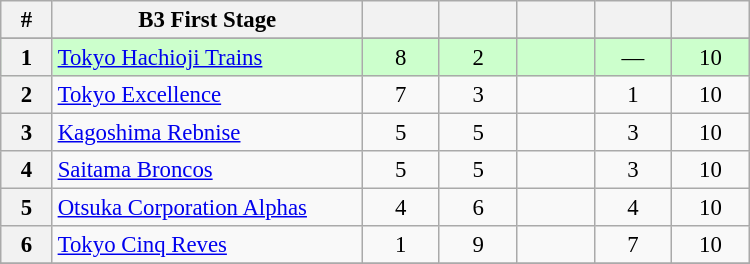<table class="wikitable" width="500" style="font-size:95%; text-align:center">
<tr>
<th width="5%">#</th>
<th width="30%">B3 First Stage</th>
<th width="7.5%"></th>
<th width="7.5%"></th>
<th width="7.5%"></th>
<th width="7.5%"></th>
<th width="7.5%"></th>
</tr>
<tr>
</tr>
<tr bgcolor=#ccffcc>
<th>1</th>
<td style="text-align:left;"><a href='#'>Tokyo Hachioji Trains</a></td>
<td>8</td>
<td>2</td>
<td></td>
<td>—</td>
<td>10</td>
</tr>
<tr>
<th>2</th>
<td style="text-align:left;"><a href='#'>Tokyo Excellence</a></td>
<td>7</td>
<td>3</td>
<td></td>
<td>1</td>
<td>10</td>
</tr>
<tr>
<th>3</th>
<td style="text-align:left;"><a href='#'>Kagoshima Rebnise</a></td>
<td>5</td>
<td>5</td>
<td></td>
<td>3</td>
<td>10</td>
</tr>
<tr>
<th>4</th>
<td style="text-align:left;"><a href='#'>Saitama Broncos</a></td>
<td>5</td>
<td>5</td>
<td></td>
<td>3</td>
<td>10</td>
</tr>
<tr>
<th>5</th>
<td style="text-align:left;"><a href='#'>Otsuka Corporation Alphas</a></td>
<td>4</td>
<td>6</td>
<td></td>
<td>4</td>
<td>10</td>
</tr>
<tr>
<th>6</th>
<td style="text-align:left;"><a href='#'>Tokyo Cinq Reves</a></td>
<td>1</td>
<td>9</td>
<td></td>
<td>7</td>
<td>10</td>
</tr>
<tr>
</tr>
</table>
